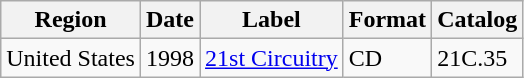<table class="wikitable">
<tr>
<th>Region</th>
<th>Date</th>
<th>Label</th>
<th>Format</th>
<th>Catalog</th>
</tr>
<tr>
<td>United States</td>
<td>1998</td>
<td><a href='#'>21st Circuitry</a></td>
<td>CD</td>
<td>21C.35</td>
</tr>
</table>
